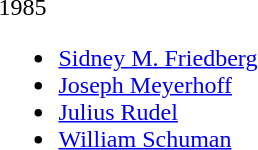<table>
<tr>
<td>1985<br><ul><li><a href='#'>Sidney M. Friedberg</a></li><li><a href='#'>Joseph Meyerhoff</a></li><li><a href='#'>Julius Rudel</a></li><li><a href='#'>William Schuman</a></li></ul></td>
</tr>
</table>
